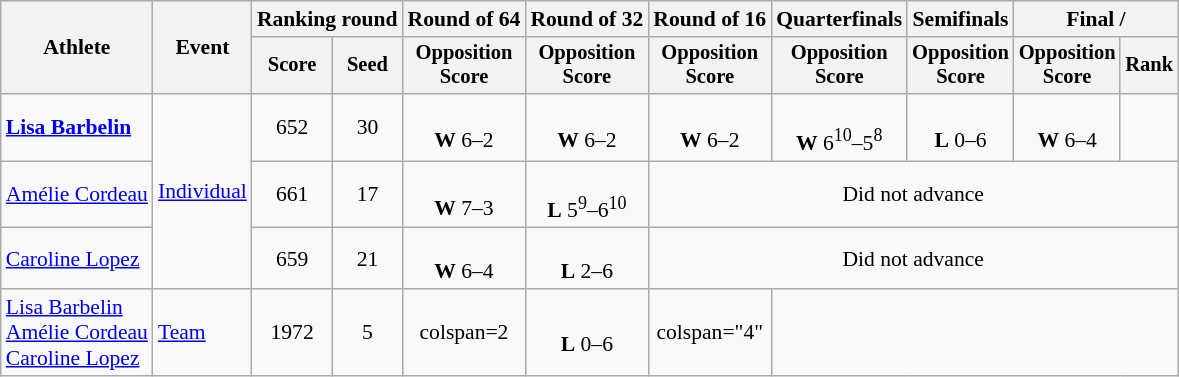<table class="wikitable" style="font-size:90%; text-align:center">
<tr>
<th rowspan=2>Athlete</th>
<th rowspan=2>Event</th>
<th colspan="2">Ranking round</th>
<th>Round of 64</th>
<th>Round of 32</th>
<th>Round of 16</th>
<th>Quarterfinals</th>
<th>Semifinals</th>
<th colspan="2">Final / </th>
</tr>
<tr style="font-size:95%">
<th>Score</th>
<th>Seed</th>
<th>Opposition<br>Score</th>
<th>Opposition<br>Score</th>
<th>Opposition<br>Score</th>
<th>Opposition<br>Score</th>
<th>Opposition<br>Score</th>
<th>Opposition<br>Score</th>
<th>Rank</th>
</tr>
<tr align=center>
<td align=left><strong><a href='#'>Lisa Barbelin</a></strong></td>
<td align=left rowspan=3><a href='#'>Individual</a></td>
<td>652</td>
<td>30</td>
<td><br><strong>W</strong> 6–2</td>
<td><br><strong>W</strong> 6–2</td>
<td><br><strong>W</strong> 6–2</td>
<td><br><strong>W</strong> 6<sup>10</sup>–5<sup>8</sup></td>
<td><br><strong>L</strong> 0–6</td>
<td><br><strong>W</strong> 6–4</td>
<td></td>
</tr>
<tr align=center>
<td align=left><a href='#'>Amélie Cordeau</a></td>
<td>661</td>
<td>17</td>
<td><br><strong>W</strong> 7–3</td>
<td><br><strong>L</strong> 5<sup>9</sup>–6<sup>10</sup></td>
<td colspan="5">Did not advance</td>
</tr>
<tr align=center>
<td align=left><a href='#'>Caroline Lopez</a></td>
<td>659</td>
<td>21</td>
<td><br><strong>W</strong> 6–4</td>
<td><br><strong>L</strong> 2–6</td>
<td colspan="5">Did not advance</td>
</tr>
<tr align=center>
<td align=left><a href='#'>Lisa Barbelin</a><br><a href='#'>Amélie Cordeau</a><br><a href='#'>Caroline Lopez</a></td>
<td align=left><a href='#'>Team</a></td>
<td>1972</td>
<td>5</td>
<td>colspan=2 </td>
<td><br><strong>L</strong> 0–6</td>
<td>colspan="4" </td>
</tr>
</table>
